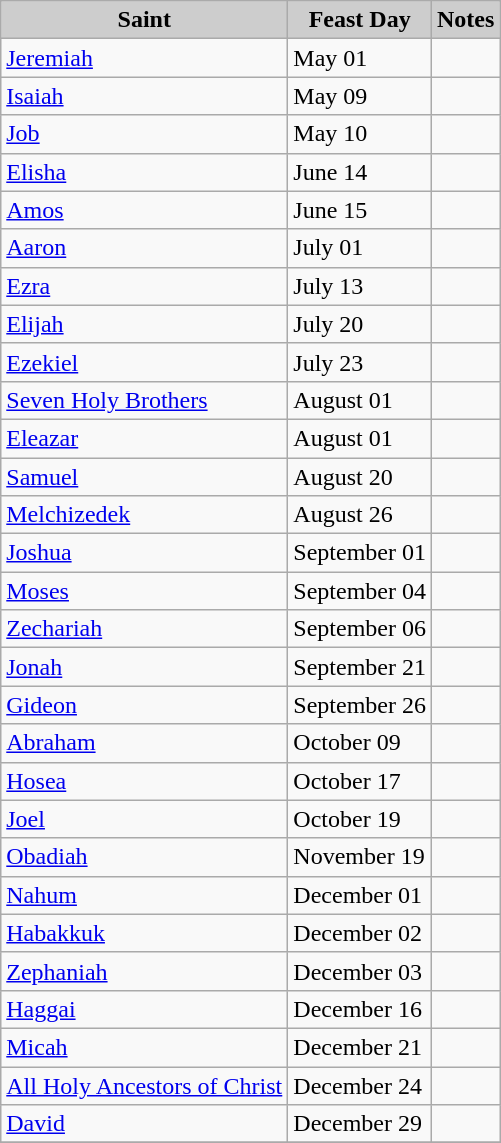<table class="wikitable sortable">
<tr>
<th style="background-color:#cdcdcd">Saint</th>
<th style="background-color:#cdcdcd">Feast Day</th>
<th style="background-color:#cdcdcd">Notes</th>
</tr>
<tr>
<td><a href='#'>Jeremiah</a></td>
<td>May 01 </td>
<td></td>
</tr>
<tr>
<td><a href='#'>Isaiah</a></td>
<td>May 09 </td>
<td></td>
</tr>
<tr>
<td><a href='#'>Job</a></td>
<td>May 10 </td>
<td></td>
</tr>
<tr>
<td><a href='#'>Elisha</a></td>
<td>June 14 </td>
<td></td>
</tr>
<tr>
<td><a href='#'>Amos</a></td>
<td>June 15 </td>
<td></td>
</tr>
<tr>
<td><a href='#'>Aaron</a></td>
<td>July 01 </td>
<td></td>
</tr>
<tr>
<td><a href='#'>Ezra</a></td>
<td>July 13 </td>
<td></td>
</tr>
<tr>
<td><a href='#'>Elijah</a></td>
<td>July 20 </td>
<td></td>
</tr>
<tr>
<td><a href='#'>Ezekiel</a></td>
<td>July 23 </td>
<td></td>
</tr>
<tr>
<td><a href='#'>Seven Holy Brothers</a></td>
<td>August 01 </td>
<td></td>
</tr>
<tr>
<td><a href='#'>Eleazar</a></td>
<td>August 01 </td>
<td></td>
</tr>
<tr>
<td><a href='#'>Samuel</a></td>
<td>August 20 </td>
<td></td>
</tr>
<tr>
<td><a href='#'>Melchizedek</a></td>
<td>August 26 </td>
<td></td>
</tr>
<tr>
<td><a href='#'>Joshua</a></td>
<td>September 01 </td>
<td></td>
</tr>
<tr>
<td><a href='#'>Moses</a></td>
<td>September 04 </td>
<td></td>
</tr>
<tr>
<td><a href='#'>Zechariah</a></td>
<td>September 06 </td>
<td></td>
</tr>
<tr>
<td><a href='#'>Jonah</a></td>
<td>September 21 </td>
<td></td>
</tr>
<tr>
<td><a href='#'>Gideon</a></td>
<td>September 26 </td>
<td></td>
</tr>
<tr>
<td><a href='#'>Abraham</a></td>
<td>October 09 </td>
<td></td>
</tr>
<tr>
<td><a href='#'>Hosea</a></td>
<td>October 17 </td>
<td></td>
</tr>
<tr>
<td><a href='#'>Joel</a></td>
<td>October 19 </td>
<td></td>
</tr>
<tr>
<td><a href='#'>Obadiah</a></td>
<td>November 19 </td>
<td></td>
</tr>
<tr>
<td><a href='#'>Nahum</a></td>
<td>December 01 </td>
<td></td>
</tr>
<tr>
<td><a href='#'>Habakkuk</a></td>
<td>December 02 </td>
<td></td>
</tr>
<tr>
<td><a href='#'>Zephaniah</a></td>
<td>December 03 </td>
<td></td>
</tr>
<tr>
<td><a href='#'>Haggai</a></td>
<td>December 16 </td>
<td></td>
</tr>
<tr>
<td><a href='#'>Micah</a></td>
<td>December 21 </td>
<td></td>
</tr>
<tr>
<td><a href='#'>All Holy Ancestors of Christ</a></td>
<td>December 24 </td>
<td></td>
</tr>
<tr>
<td><a href='#'>David</a></td>
<td>December 29 </td>
<td></td>
</tr>
<tr>
</tr>
</table>
